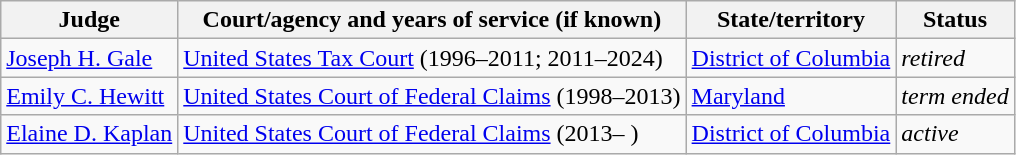<table class="wikitable sortable">
<tr>
<th>Judge</th>
<th>Court/agency and years of service (if known)</th>
<th>State/territory</th>
<th>Status</th>
</tr>
<tr>
<td><a href='#'>Joseph H. Gale</a></td>
<td><a href='#'>United States Tax Court</a> (1996–2011; 2011–2024)</td>
<td><a href='#'>District of Columbia</a></td>
<td><em>retired</em></td>
</tr>
<tr>
<td><a href='#'>Emily C. Hewitt</a></td>
<td><a href='#'>United States Court of Federal Claims</a> (1998–2013)</td>
<td><a href='#'>Maryland</a></td>
<td><em>term ended</em></td>
</tr>
<tr>
<td><a href='#'>Elaine D. Kaplan</a></td>
<td><a href='#'>United States Court of Federal Claims</a> (2013– )</td>
<td><a href='#'>District of Columbia</a></td>
<td><em>active</em></td>
</tr>
</table>
